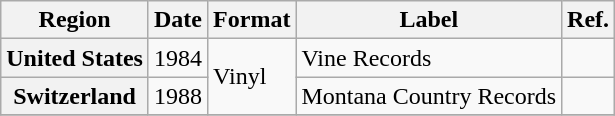<table class="wikitable plainrowheaders">
<tr>
<th scope="col">Region</th>
<th scope="col">Date</th>
<th scope="col">Format</th>
<th scope="col">Label</th>
<th scope="col">Ref.</th>
</tr>
<tr>
<th scope="row">United States</th>
<td>1984</td>
<td rowspan="2">Vinyl</td>
<td>Vine Records</td>
<td></td>
</tr>
<tr>
<th scope="row">Switzerland</th>
<td>1988</td>
<td>Montana Country Records</td>
<td></td>
</tr>
<tr>
</tr>
</table>
